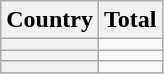<table class="sortable wikitable plainrowheaders">
<tr>
<th scope="col">Country</th>
<th scope="col">Total</th>
</tr>
<tr>
<th scope="row"></th>
<td style="text-align:center;"></td>
</tr>
<tr>
<th scope="row"></th>
<td style="text-align:center;"></td>
</tr>
<tr>
<th scope="row"></th>
<td style="text-align:center;"></td>
</tr>
</table>
